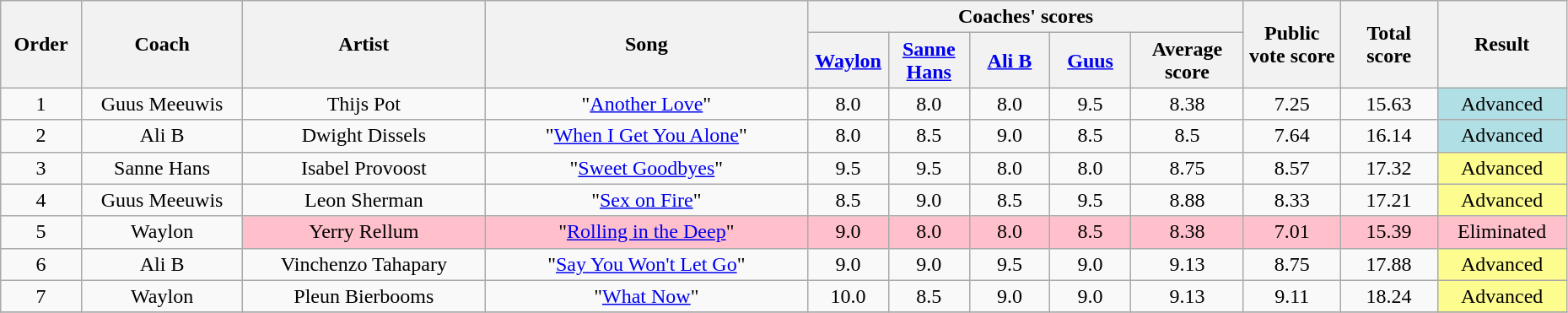<table class="wikitable" style="text-align:center; width:98%;">
<tr>
<th scope="col" rowspan="2" style="width:05%;">Order</th>
<th scope="col" rowspan="2" style="width:10%;">Coach</th>
<th scope="col" rowspan="2" style="width:15%;">Artist</th>
<th scope="col" rowspan="2" style="width:20%;">Song</th>
<th scope="col" colspan="5" style="width:20%;">Coaches' scores</th>
<th scope="col" rowspan="2" style="width:6%;">Public vote score</th>
<th scope="col" rowspan="2" style="width:6%;">Total score</th>
<th scope="col" rowspan="2" style="width:8%;">Result</th>
</tr>
<tr>
<th style="width:5%;"><a href='#'>Waylon</a></th>
<th style="width:5%;"><a href='#'>Sanne Hans</a></th>
<th nowrap style="width:5%;"><a href='#'>Ali B</a></th>
<th style="width:5%;"><a href='#'>Guus</a></th>
<th style="width:7%;">Average score</th>
</tr>
<tr>
<td>1</td>
<td>Guus Meeuwis</td>
<td>Thijs Pot</td>
<td>"<a href='#'>Another Love</a>"</td>
<td>8.0</td>
<td>8.0</td>
<td>8.0</td>
<td>9.5</td>
<td>8.38</td>
<td>7.25</td>
<td>15.63</td>
<td style="background:#B0E0E6">Advanced</td>
</tr>
<tr>
<td>2</td>
<td>Ali B</td>
<td>Dwight Dissels</td>
<td>"<a href='#'>When I Get You Alone</a>"</td>
<td>8.0</td>
<td>8.5</td>
<td>9.0</td>
<td>8.5</td>
<td>8.5</td>
<td>7.64</td>
<td>16.14</td>
<td style="background:#B0E0E6">Advanced</td>
</tr>
<tr>
<td>3</td>
<td>Sanne Hans</td>
<td>Isabel Provoost</td>
<td>"<a href='#'>Sweet Goodbyes</a>"</td>
<td>9.5</td>
<td>9.5</td>
<td>8.0</td>
<td>8.0</td>
<td>8.75</td>
<td>8.57</td>
<td>17.32</td>
<td style="background:#fdfc8f;">Advanced</td>
</tr>
<tr>
<td>4</td>
<td>Guus Meeuwis</td>
<td>Leon Sherman</td>
<td>"<a href='#'>Sex on Fire</a>"</td>
<td>8.5</td>
<td>9.0</td>
<td>8.5</td>
<td>9.5</td>
<td>8.88</td>
<td>8.33</td>
<td>17.21</td>
<td style="background:#fdfc8f;">Advanced</td>
</tr>
<tr>
<td>5</td>
<td>Waylon</td>
<td style="background:pink;">Yerry Rellum</td>
<td style="background:pink;">"<a href='#'>Rolling in the Deep</a>"</td>
<td style="background:pink;">9.0</td>
<td style="background:pink;">8.0</td>
<td style="background:pink;">8.0</td>
<td style="background:pink;">8.5</td>
<td style="background:pink;">8.38</td>
<td style="background:pink;">7.01</td>
<td style="background:pink;">15.39</td>
<td style="background:pink;">Eliminated</td>
</tr>
<tr>
<td>6</td>
<td>Ali B</td>
<td>Vinchenzo Tahapary</td>
<td>"<a href='#'>Say You Won't Let Go</a>"</td>
<td>9.0</td>
<td>9.0</td>
<td>9.5</td>
<td>9.0</td>
<td>9.13</td>
<td>8.75</td>
<td>17.88</td>
<td style="background:#fdfc8f;">Advanced</td>
</tr>
<tr>
<td>7</td>
<td>Waylon</td>
<td>Pleun Bierbooms</td>
<td>"<a href='#'>What Now</a>"</td>
<td>10.0</td>
<td>8.5</td>
<td>9.0</td>
<td>9.0</td>
<td>9.13</td>
<td>9.11</td>
<td>18.24</td>
<td style="background:#fdfc8f;">Advanced</td>
</tr>
<tr>
</tr>
</table>
